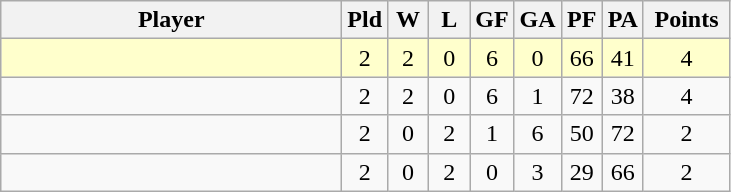<table class=wikitable style="text-align:center;">
<tr>
<th width=220>Player</th>
<th width=20>Pld</th>
<th width=20>W</th>
<th width=20>L</th>
<th width=20>GF</th>
<th width=20>GA</th>
<th width=20>PF</th>
<th width=20>PA</th>
<th width=50>Points</th>
</tr>
<tr bgcolor=#ffffcc>
<td style="text-align:left;"></td>
<td>2</td>
<td>2</td>
<td>0</td>
<td>6</td>
<td>0</td>
<td>66</td>
<td>41</td>
<td>4</td>
</tr>
<tr>
<td style="text-align:left;"></td>
<td>2</td>
<td>2</td>
<td>0</td>
<td>6</td>
<td>1</td>
<td>72</td>
<td>38</td>
<td>4</td>
</tr>
<tr>
<td style="text-align:left;"></td>
<td>2</td>
<td>0</td>
<td>2</td>
<td>1</td>
<td>6</td>
<td>50</td>
<td>72</td>
<td>2</td>
</tr>
<tr>
<td style="text-align:left;"></td>
<td>2</td>
<td>0</td>
<td>2</td>
<td>0</td>
<td>3</td>
<td>29</td>
<td>66</td>
<td>2</td>
</tr>
</table>
